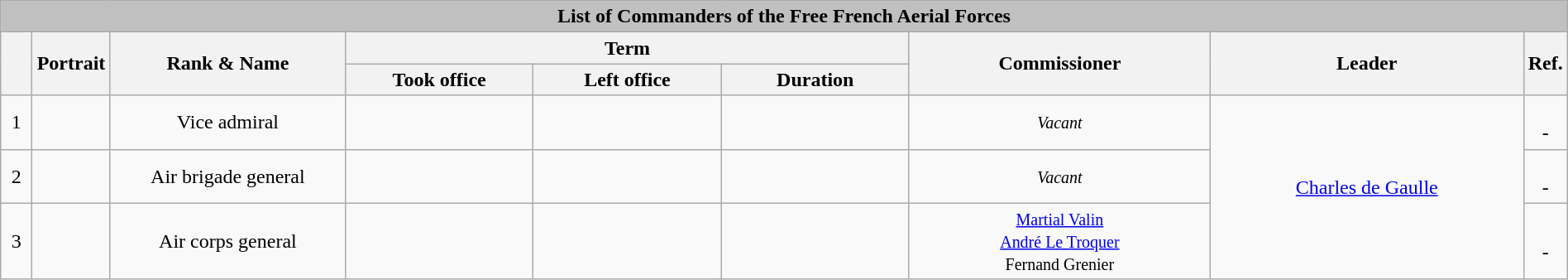<table class="wikitable mw-collapsible mw-collapsed" style="text-align:center; width:100%">
<tr bgcolor="silver">
<td colspan="9"><strong>List of Commanders of the Free French Aerial Forces</strong></td>
</tr>
<tr>
<th style="width:2%" rowspan=2></th>
<th style="width:5%" rowspan=2>Portrait</th>
<th style="width:15%" rowspan=2>Rank & Name</th>
<th colspan=3>Term</th>
<th rowspan=2>Commissioner</th>
<th style="width:20%" rowspan=2>Leader</th>
<th style="width:2%" rowspan=2>Ref.</th>
</tr>
<tr>
<th style="width:12%">Took office </th>
<th style="width:12%">Left office </th>
<th style="width:12%">Duration</th>
</tr>
<tr>
<td>1</td>
<td></td>
<td>Vice admiral<br><strong></strong></td>
<td></td>
<td></td>
<td></td>
<td><small><em>Vacant</em></small></td>
<td rowspan=3><a href='#'>Charles de Gaulle</a></td>
<td><br>-</td>
</tr>
<tr>
<td>2</td>
<td></td>
<td>Air brigade general<br><strong></strong></td>
<td></td>
<td></td>
<td></td>
<td><small><em>Vacant</em></small></td>
<td><br>-</td>
</tr>
<tr>
<td>3</td>
<td></td>
<td>Air corps general<br><strong></strong></td>
<td></td>
<td></td>
<td></td>
<td><small><a href='#'>Martial Valin</a><br><a href='#'>André Le Troquer</a><br>Fernand Grenier</small></td>
<td><br>-</td>
</tr>
</table>
